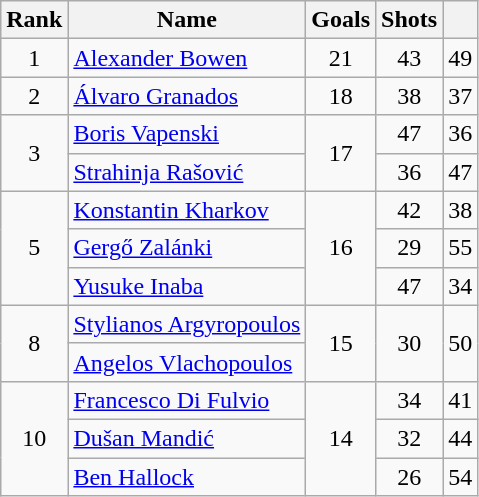<table class="wikitable sortable" style="text-align: center;">
<tr>
<th>Rank</th>
<th>Name</th>
<th>Goals</th>
<th>Shots</th>
<th></th>
</tr>
<tr>
<td>1</td>
<td align="left"> <a href='#'>Alexander Bowen</a></td>
<td>21</td>
<td>43</td>
<td>49</td>
</tr>
<tr>
<td>2</td>
<td align="left"> <a href='#'>Álvaro Granados</a></td>
<td>18</td>
<td>38</td>
<td>37</td>
</tr>
<tr>
<td rowspan=2>3</td>
<td align="left"> <a href='#'>Boris Vapenski</a></td>
<td rowspan=2>17</td>
<td>47</td>
<td>36</td>
</tr>
<tr>
<td align="left"> <a href='#'>Strahinja Rašović</a></td>
<td>36</td>
<td>47</td>
</tr>
<tr>
<td rowspan=3>5</td>
<td align="left"> <a href='#'>Konstantin Kharkov</a></td>
<td rowspan=3>16</td>
<td>42</td>
<td>38</td>
</tr>
<tr>
<td align="left"> <a href='#'>Gergő Zalánki</a></td>
<td>29</td>
<td>55</td>
</tr>
<tr>
<td align="left"> <a href='#'>Yusuke Inaba</a></td>
<td>47</td>
<td>34</td>
</tr>
<tr>
<td rowspan=2>8</td>
<td align="left"> <a href='#'>Stylianos Argyropoulos</a></td>
<td rowspan=2>15</td>
<td rowspan=2>30</td>
<td rowspan=2>50</td>
</tr>
<tr>
<td align="left"> <a href='#'>Angelos Vlachopoulos</a></td>
</tr>
<tr>
<td rowspan=3>10</td>
<td align="left"> <a href='#'>Francesco Di Fulvio</a></td>
<td rowspan=3>14</td>
<td>34</td>
<td>41</td>
</tr>
<tr>
<td align="left"> <a href='#'>Dušan Mandić</a></td>
<td>32</td>
<td>44</td>
</tr>
<tr>
<td align="left"> <a href='#'>Ben Hallock</a></td>
<td>26</td>
<td>54</td>
</tr>
</table>
